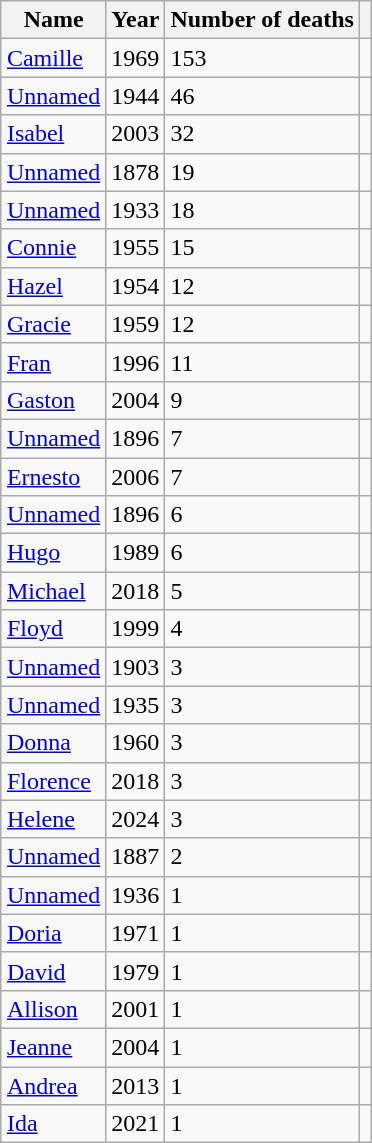<table class="wikitable sortable" style="margin:1em auto;">
<tr>
<th>Name</th>
<th>Year</th>
<th>Number of deaths</th>
<th class="unsortable"></th>
</tr>
<tr>
<td><a href='#'>Camille</a></td>
<td>1969</td>
<td>153</td>
<td></td>
</tr>
<tr>
<td><a href='#'>Unnamed</a></td>
<td>1944</td>
<td>46</td>
<td></td>
</tr>
<tr>
<td><a href='#'>Isabel</a></td>
<td>2003</td>
<td>32</td>
<td></td>
</tr>
<tr>
<td><a href='#'>Unnamed</a></td>
<td>1878</td>
<td>19</td>
<td></td>
</tr>
<tr>
<td><a href='#'>Unnamed</a></td>
<td>1933</td>
<td>18</td>
<td></td>
</tr>
<tr>
<td><a href='#'>Connie</a></td>
<td>1955</td>
<td>15</td>
<td></td>
</tr>
<tr>
<td><a href='#'>Hazel</a></td>
<td>1954</td>
<td>12</td>
<td></td>
</tr>
<tr>
<td><a href='#'>Gracie</a></td>
<td>1959</td>
<td>12</td>
<td></td>
</tr>
<tr>
<td><a href='#'>Fran</a></td>
<td>1996</td>
<td>11</td>
<td></td>
</tr>
<tr>
<td><a href='#'>Gaston</a></td>
<td>2004</td>
<td>9</td>
<td></td>
</tr>
<tr>
<td><a href='#'>Unnamed</a></td>
<td>1896</td>
<td>7</td>
<td></td>
</tr>
<tr>
<td><a href='#'>Ernesto</a></td>
<td>2006</td>
<td>7</td>
<td></td>
</tr>
<tr>
<td><a href='#'>Unnamed</a></td>
<td>1896</td>
<td>6</td>
<td></td>
</tr>
<tr>
<td><a href='#'>Hugo</a></td>
<td>1989</td>
<td>6</td>
<td></td>
</tr>
<tr>
<td><a href='#'>Michael</a></td>
<td>2018</td>
<td>5</td>
<td></td>
</tr>
<tr>
<td><a href='#'>Floyd</a></td>
<td>1999</td>
<td>4</td>
<td></td>
</tr>
<tr>
<td><a href='#'>Unnamed</a></td>
<td>1903</td>
<td>3</td>
<td></td>
</tr>
<tr>
<td><a href='#'>Unnamed</a></td>
<td>1935</td>
<td>3</td>
<td></td>
</tr>
<tr>
<td><a href='#'>Donna</a></td>
<td>1960</td>
<td>3</td>
<td></td>
</tr>
<tr>
<td><a href='#'>Florence</a></td>
<td>2018</td>
<td>3</td>
<td></td>
</tr>
<tr>
<td><a href='#'>Helene</a></td>
<td>2024</td>
<td>3</td>
<td></td>
</tr>
<tr>
<td><a href='#'>Unnamed</a></td>
<td>1887</td>
<td>2</td>
<td></td>
</tr>
<tr>
<td><a href='#'>Unnamed</a></td>
<td>1936</td>
<td>1</td>
<td></td>
</tr>
<tr>
<td><a href='#'>Doria</a></td>
<td>1971</td>
<td>1</td>
<td></td>
</tr>
<tr>
<td><a href='#'>David</a></td>
<td>1979</td>
<td>1</td>
<td></td>
</tr>
<tr>
<td><a href='#'>Allison</a></td>
<td>2001</td>
<td>1</td>
<td></td>
</tr>
<tr>
<td><a href='#'>Jeanne</a></td>
<td>2004</td>
<td>1</td>
<td></td>
</tr>
<tr>
<td><a href='#'>Andrea</a></td>
<td>2013</td>
<td>1</td>
<td></td>
</tr>
<tr>
<td><a href='#'>Ida</a></td>
<td>2021</td>
<td>1</td>
<td></td>
</tr>
</table>
